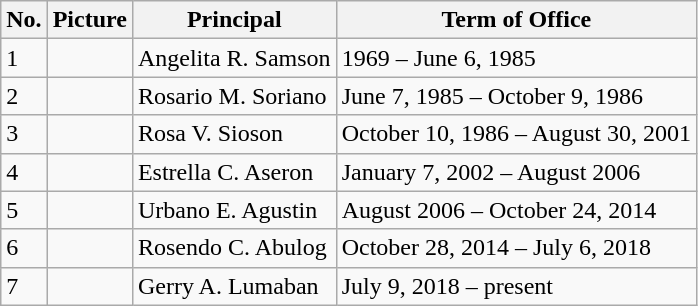<table class="wikitable">
<tr>
<th>No.</th>
<th>Picture</th>
<th>Principal</th>
<th>Term of Office</th>
</tr>
<tr>
<td>1</td>
<td></td>
<td>Angelita R. Samson</td>
<td>1969 – June 6, 1985</td>
</tr>
<tr>
<td>2</td>
<td></td>
<td>Rosario M. Soriano</td>
<td>June 7, 1985 – October 9, 1986</td>
</tr>
<tr>
<td>3</td>
<td></td>
<td>Rosa V. Sioson</td>
<td>October 10, 1986 – August 30, 2001</td>
</tr>
<tr>
<td>4</td>
<td></td>
<td>Estrella C. Aseron</td>
<td>January 7, 2002 – August 2006</td>
</tr>
<tr>
<td>5</td>
<td></td>
<td>Urbano E. Agustin</td>
<td>August 2006 – October 24, 2014</td>
</tr>
<tr>
<td>6</td>
<td></td>
<td>Rosendo C. Abulog</td>
<td>October 28, 2014 – July 6, 2018</td>
</tr>
<tr>
<td>7</td>
<td></td>
<td>Gerry A. Lumaban</td>
<td>July 9, 2018 – present</td>
</tr>
</table>
